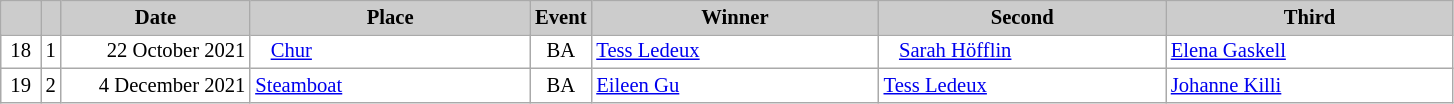<table class="wikitable plainrowheaders" style="background:#fff; font-size:86%; line-height:16px; border:grey solid 1px; border-collapse:collapse;">
<tr>
<th scope="col" style="background:#ccc; width:20px;"></th>
<th scope="col" style="background:#ccc; width=30 px;"></th>
<th scope="col" style="background:#ccc; width:120px;">Date</th>
<th scope="col" style="background:#ccc; width:180px;">Place</th>
<th scope="col" style="background:#ccc; width:15px;">Event</th>
<th scope="col" style="background:#ccc; width:185px;">Winner</th>
<th scope="col" style="background:#ccc; width:185px;">Second</th>
<th scope="col" style="background:#ccc; width:185px;">Third</th>
</tr>
<tr>
<td align="center">18</td>
<td align="center">1</td>
<td align="right">22 October 2021</td>
<td>   <a href='#'>Chur</a></td>
<td align="center">BA</td>
<td> <a href='#'>Tess Ledeux</a></td>
<td>   <a href='#'>Sarah Höfflin</a></td>
<td> <a href='#'>Elena Gaskell</a></td>
</tr>
<tr>
<td align="center">19</td>
<td align="center">2</td>
<td align="right">4 December 2021</td>
<td> <a href='#'>Steamboat</a></td>
<td align="center">BA</td>
<td> <a href='#'>Eileen Gu</a></td>
<td> <a href='#'>Tess Ledeux</a></td>
<td> <a href='#'>Johanne Killi</a></td>
</tr>
</table>
